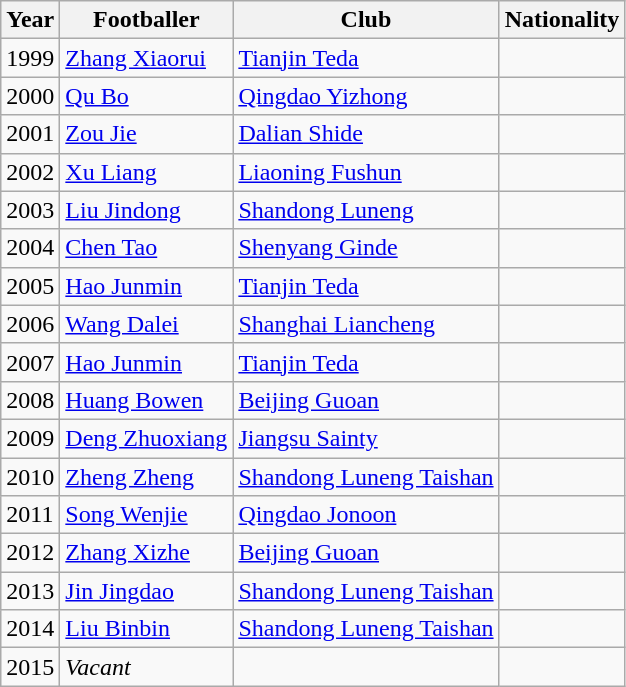<table class="wikitable">
<tr>
<th>Year</th>
<th>Footballer</th>
<th>Club</th>
<th>Nationality</th>
</tr>
<tr>
<td>1999</td>
<td><a href='#'>Zhang Xiaorui</a></td>
<td><a href='#'>Tianjin Teda</a></td>
<td></td>
</tr>
<tr>
<td>2000</td>
<td><a href='#'>Qu Bo</a></td>
<td><a href='#'>Qingdao Yizhong</a></td>
<td></td>
</tr>
<tr>
<td>2001</td>
<td><a href='#'>Zou Jie</a></td>
<td><a href='#'>Dalian Shide</a></td>
<td></td>
</tr>
<tr>
<td>2002</td>
<td><a href='#'>Xu Liang</a></td>
<td><a href='#'>Liaoning Fushun</a></td>
<td></td>
</tr>
<tr>
<td>2003</td>
<td><a href='#'>Liu Jindong</a></td>
<td><a href='#'>Shandong Luneng</a></td>
<td></td>
</tr>
<tr>
<td>2004</td>
<td><a href='#'>Chen Tao</a></td>
<td><a href='#'>Shenyang Ginde</a></td>
<td></td>
</tr>
<tr>
<td>2005</td>
<td><a href='#'>Hao Junmin</a></td>
<td><a href='#'>Tianjin Teda</a></td>
<td></td>
</tr>
<tr>
<td>2006</td>
<td><a href='#'>Wang Dalei</a></td>
<td><a href='#'>Shanghai Liancheng</a></td>
<td></td>
</tr>
<tr>
<td>2007</td>
<td><a href='#'>Hao Junmin</a></td>
<td><a href='#'>Tianjin Teda</a></td>
<td></td>
</tr>
<tr>
<td>2008</td>
<td><a href='#'>Huang Bowen</a></td>
<td><a href='#'>Beijing Guoan</a></td>
<td></td>
</tr>
<tr>
<td>2009</td>
<td><a href='#'>Deng Zhuoxiang</a></td>
<td><a href='#'>Jiangsu Sainty</a></td>
<td></td>
</tr>
<tr>
<td>2010</td>
<td><a href='#'>Zheng Zheng</a></td>
<td><a href='#'>Shandong Luneng Taishan</a></td>
<td></td>
</tr>
<tr>
<td>2011</td>
<td><a href='#'>Song Wenjie</a></td>
<td><a href='#'>Qingdao Jonoon</a></td>
<td></td>
</tr>
<tr>
<td>2012</td>
<td><a href='#'>Zhang Xizhe</a></td>
<td><a href='#'>Beijing Guoan</a></td>
<td></td>
</tr>
<tr>
<td>2013</td>
<td><a href='#'>Jin Jingdao</a></td>
<td><a href='#'>Shandong Luneng Taishan</a></td>
<td></td>
</tr>
<tr>
<td>2014</td>
<td><a href='#'>Liu Binbin</a></td>
<td><a href='#'>Shandong Luneng Taishan</a></td>
<td></td>
</tr>
<tr>
<td>2015</td>
<td><em>Vacant</em></td>
<td></td>
<td></td>
</tr>
</table>
